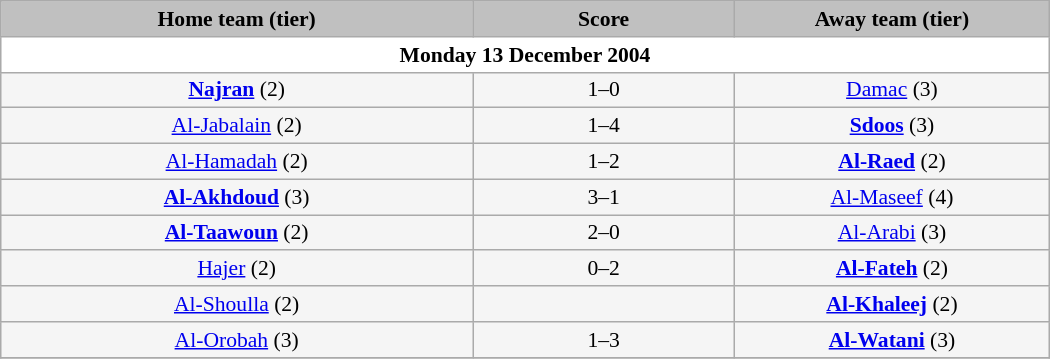<table class="wikitable" style="width: 700px; background:WhiteSmoke; text-align:center; font-size:90%">
<tr>
<td scope="col" style="width: 45%; background:silver;"><strong>Home team (tier)</strong></td>
<td scope="col" style="width: 25%; background:silver;"><strong>Score</strong></td>
<td scope="col" style="width: 45%; background:silver;"><strong>Away team (tier)</strong></td>
</tr>
<tr>
<td colspan="5" style= background:White><strong>Monday 13 December 2004</strong></td>
</tr>
<tr>
<td><strong><a href='#'>Najran</a></strong> (2)</td>
<td>1–0</td>
<td><a href='#'>Damac</a> (3)</td>
</tr>
<tr>
<td><a href='#'>Al-Jabalain</a> (2)</td>
<td>1–4</td>
<td><strong><a href='#'>Sdoos</a></strong> (3)</td>
</tr>
<tr>
<td><a href='#'>Al-Hamadah</a> (2)</td>
<td>1–2</td>
<td><strong><a href='#'>Al-Raed</a></strong> (2)</td>
</tr>
<tr>
<td><strong><a href='#'>Al-Akhdoud</a></strong> (3)</td>
<td>3–1</td>
<td><a href='#'>Al-Maseef</a> (4)</td>
</tr>
<tr>
<td><strong><a href='#'>Al-Taawoun</a></strong> (2)</td>
<td>2–0</td>
<td><a href='#'>Al-Arabi</a> (3)</td>
</tr>
<tr>
<td><a href='#'>Hajer</a> (2)</td>
<td>0–2</td>
<td><strong><a href='#'>Al-Fateh</a></strong> (2)</td>
</tr>
<tr>
<td><a href='#'>Al-Shoulla</a> (2)</td>
<td></td>
<td><strong><a href='#'>Al-Khaleej</a></strong> (2)</td>
</tr>
<tr>
<td><a href='#'>Al-Orobah</a> (3)</td>
<td>1–3 </td>
<td><strong><a href='#'>Al-Watani</a></strong> (3)</td>
</tr>
<tr>
</tr>
</table>
